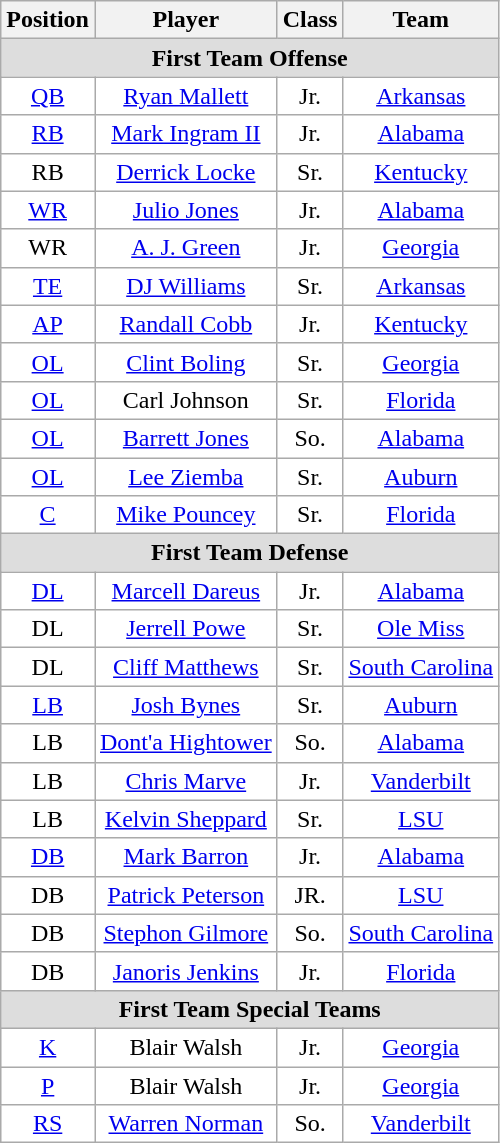<table class="wikitable sortable" border="1">
<tr>
<th>Position</th>
<th>Player</th>
<th>Class</th>
<th>Team</th>
</tr>
<tr>
<td colspan="4" style="text-align:center; background:#DDDDDD;"><strong>First Team Offense</strong></td>
</tr>
<tr>
<td style="text-align:center; background:white"><a href='#'>QB</a></td>
<td style="text-align:center; background:white"><a href='#'>Ryan Mallett</a></td>
<td style="text-align:center; background:white">Jr.</td>
<td style="text-align:center; background:white"><a href='#'>Arkansas</a></td>
</tr>
<tr>
<td style="text-align:center; background:white"><a href='#'>RB</a></td>
<td style="text-align:center; background:white"><a href='#'>Mark Ingram II</a></td>
<td style="text-align:center; background:white">Jr.</td>
<td style="text-align:center; background:white"><a href='#'>Alabama</a></td>
</tr>
<tr>
<td style="text-align:center; background:white">RB</td>
<td style="text-align:center; background:white"><a href='#'>Derrick Locke</a></td>
<td style="text-align:center; background:white">Sr.</td>
<td style="text-align:center; background:white"><a href='#'>Kentucky</a></td>
</tr>
<tr>
<td style="text-align:center; background:white"><a href='#'>WR</a></td>
<td style="text-align:center; background:white"><a href='#'>Julio Jones</a></td>
<td style="text-align:center; background:white">Jr.</td>
<td style="text-align:center; background:white"><a href='#'>Alabama</a></td>
</tr>
<tr>
<td style="text-align:center; background:white">WR</td>
<td style="text-align:center; background:white"><a href='#'>A. J. Green</a></td>
<td style="text-align:center; background:white">Jr.</td>
<td style="text-align:center; background:white"><a href='#'>Georgia</a></td>
</tr>
<tr>
<td style="text-align:center; background:white"><a href='#'>TE</a></td>
<td style="text-align:center; background:white"><a href='#'>DJ Williams</a></td>
<td style="text-align:center; background:white">Sr.</td>
<td style="text-align:center; background:white"><a href='#'>Arkansas</a></td>
</tr>
<tr>
<td style="text-align:center; background:white"><a href='#'>AP</a></td>
<td style="text-align:center; background:white"><a href='#'>Randall Cobb</a></td>
<td style="text-align:center; background:white">Jr.</td>
<td style="text-align:center; background:white"><a href='#'>Kentucky</a></td>
</tr>
<tr>
<td style="text-align:center; background:white"><a href='#'>OL</a></td>
<td style="text-align:center; background:white"><a href='#'>Clint Boling</a></td>
<td style="text-align:center; background:white">Sr.</td>
<td style="text-align:center; background:white"><a href='#'>Georgia</a></td>
</tr>
<tr>
<td style="text-align:center; background:white"><a href='#'>OL</a></td>
<td style="text-align:center; background:white">Carl Johnson</td>
<td style="text-align:center; background:white">Sr.</td>
<td style="text-align:center; background:white"><a href='#'>Florida</a></td>
</tr>
<tr>
<td style="text-align:center; background:white"><a href='#'>OL</a></td>
<td style="text-align:center; background:white"><a href='#'>Barrett Jones</a></td>
<td style="text-align:center; background:white">So.</td>
<td style="text-align:center; background:white"><a href='#'>Alabama</a></td>
</tr>
<tr>
<td style="text-align:center; background:white"><a href='#'>OL</a></td>
<td style="text-align:center; background:white"><a href='#'>Lee Ziemba</a></td>
<td style="text-align:center; background:white">Sr.</td>
<td style="text-align:center; background:white"><a href='#'>Auburn</a></td>
</tr>
<tr>
<td style="text-align:center; background:white"><a href='#'>C</a></td>
<td style="text-align:center; background:white"><a href='#'>Mike Pouncey</a></td>
<td style="text-align:center; background:white">Sr.</td>
<td style="text-align:center; background:white"><a href='#'>Florida</a></td>
</tr>
<tr>
<td colspan="4" style="text-align:center; background:#DDDDDD;"><strong>First Team Defense</strong></td>
</tr>
<tr>
<td style="text-align:center; background:white"><a href='#'>DL</a></td>
<td style="text-align:center; background:white"><a href='#'>Marcell Dareus</a></td>
<td style="text-align:center; background:white">Jr.</td>
<td style="text-align:center; background:white"><a href='#'>Alabama</a></td>
</tr>
<tr>
<td style="text-align:center; background:white">DL</td>
<td style="text-align:center; background:white"><a href='#'>Jerrell Powe</a></td>
<td style="text-align:center; background:white">Sr.</td>
<td style="text-align:center; background:white"><a href='#'>Ole Miss</a></td>
</tr>
<tr>
<td style="text-align:center; background:white">DL</td>
<td style="text-align:center; background:white"><a href='#'>Cliff Matthews</a></td>
<td style="text-align:center; background:white">Sr.</td>
<td style="text-align:center; background:white"><a href='#'>South Carolina</a></td>
</tr>
<tr>
<td style="text-align:center; background:white"><a href='#'>LB</a></td>
<td style="text-align:center; background:white"><a href='#'>Josh Bynes</a></td>
<td style="text-align:center; background:white">Sr.</td>
<td style="text-align:center; background:white"><a href='#'>Auburn</a></td>
</tr>
<tr>
<td style="text-align:center; background:white">LB</td>
<td style="text-align:center; background:white"><a href='#'>Dont'a Hightower</a></td>
<td style="text-align:center; background:white">So.</td>
<td style="text-align:center; background:white"><a href='#'>Alabama</a></td>
</tr>
<tr>
<td style="text-align:center; background:white">LB</td>
<td style="text-align:center; background:white"><a href='#'>Chris Marve</a></td>
<td style="text-align:center; background:white">Jr.</td>
<td style="text-align:center; background:white"><a href='#'>Vanderbilt</a></td>
</tr>
<tr>
<td style="text-align:center; background:white">LB</td>
<td style="text-align:center; background:white"><a href='#'>Kelvin Sheppard</a></td>
<td style="text-align:center; background:white">Sr.</td>
<td style="text-align:center; background:white"><a href='#'>LSU</a></td>
</tr>
<tr>
<td style="text-align:center; background:white"><a href='#'>DB</a></td>
<td style="text-align:center; background:white"><a href='#'>Mark Barron</a></td>
<td style="text-align:center; background:white">Jr.</td>
<td style="text-align:center; background:white"><a href='#'>Alabama</a></td>
</tr>
<tr>
<td style="text-align:center; background:white">DB</td>
<td style="text-align:center; background:white"><a href='#'>Patrick Peterson</a></td>
<td style="text-align:center; background:white">JR.</td>
<td style="text-align:center; background:white"><a href='#'>LSU</a></td>
</tr>
<tr>
<td style="text-align:center; background:white">DB</td>
<td style="text-align:center; background:white"><a href='#'>Stephon Gilmore</a></td>
<td style="text-align:center; background:white">So.</td>
<td style="text-align:center; background:white"><a href='#'>South Carolina</a></td>
</tr>
<tr>
<td style="text-align:center; background:white">DB</td>
<td style="text-align:center; background:white"><a href='#'>Janoris Jenkins</a></td>
<td style="text-align:center; background:white">Jr.</td>
<td style="text-align:center; background:white"><a href='#'>Florida</a></td>
</tr>
<tr>
<td colspan="4" style="text-align:center; background:#DDDDDD;"><strong>First Team Special Teams</strong></td>
</tr>
<tr>
<td style="text-align:center; background:white"><a href='#'>K</a></td>
<td style="text-align:center; background:white">Blair Walsh</td>
<td style="text-align:center; background:white">Jr.</td>
<td style="text-align:center; background:white"><a href='#'>Georgia</a></td>
</tr>
<tr>
<td style="text-align:center; background:white"><a href='#'>P</a></td>
<td style="text-align:center; background:white">Blair Walsh</td>
<td style="text-align:center; background:white">Jr.</td>
<td style="text-align:center; background:white"><a href='#'>Georgia</a></td>
</tr>
<tr>
<td style="text-align:center; background:white"><a href='#'>RS</a></td>
<td style="text-align:center; background:white"><a href='#'>Warren Norman</a></td>
<td style="text-align:center; background:white">So.</td>
<td style="text-align:center; background:white"><a href='#'>Vanderbilt</a></td>
</tr>
</table>
